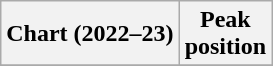<table class="wikitable sortable plainrowheaders" style="text-align:center">
<tr>
<th scope="col">Chart (2022–23)</th>
<th scope="col">Peak<br>position</th>
</tr>
<tr>
</tr>
</table>
